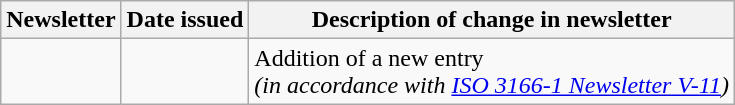<table class="wikitable">
<tr>
<th>Newsletter</th>
<th>Date issued</th>
<th>Description of change in newsletter</th>
</tr>
<tr>
<td id="I-8"></td>
<td></td>
<td>Addition of a new entry<br> <em>(in accordance with <a href='#'>ISO 3166-1 Newsletter V-11</a>)</em></td>
</tr>
</table>
